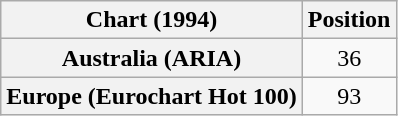<table class="wikitable plainrowheaders" style="text-align:center">
<tr>
<th>Chart (1994)</th>
<th>Position</th>
</tr>
<tr>
<th scope="row">Australia (ARIA)</th>
<td>36</td>
</tr>
<tr>
<th scope="row">Europe (Eurochart Hot 100)</th>
<td>93</td>
</tr>
</table>
